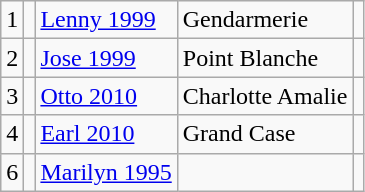<table class="wikitable">
<tr>
<td>1</td>
<td></td>
<td><a href='#'>Lenny 1999</a></td>
<td>Gendarmerie</td>
<td></td>
</tr>
<tr>
<td>2</td>
<td></td>
<td><a href='#'>Jose 1999</a></td>
<td>Point Blanche</td>
<td></td>
</tr>
<tr>
<td>3</td>
<td></td>
<td><a href='#'>Otto 2010</a></td>
<td>Charlotte Amalie</td>
<td></td>
</tr>
<tr>
<td>4</td>
<td></td>
<td><a href='#'>Earl 2010</a></td>
<td>Grand Case</td>
<td></td>
</tr>
<tr>
<td>6</td>
<td></td>
<td><a href='#'>Marilyn 1995</a></td>
<td></td>
<td></td>
</tr>
</table>
